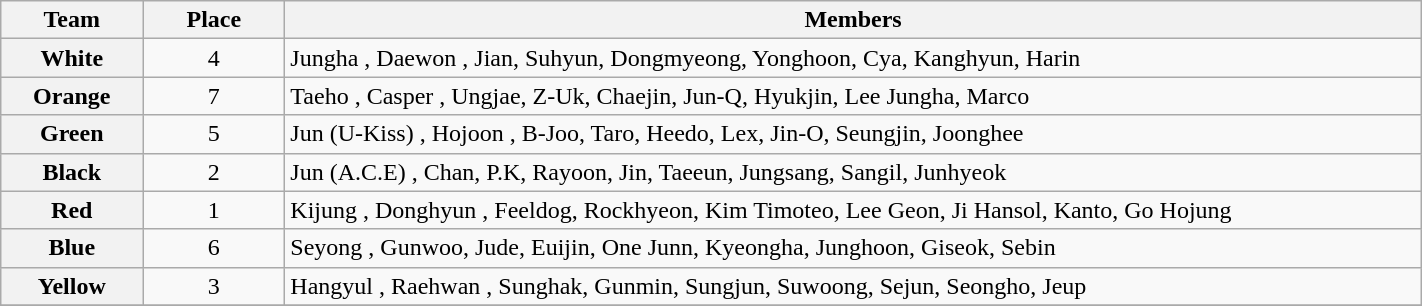<table class="wikitable sortable" style="text-align:center; width:75%;">
<tr>
<th scope="col" style="width:10%;">Team </th>
<th scope="col" style="width:10%;">Place</th>
<th scope="col" class="unsortable">Members</th>
</tr>
<tr>
<th>White</th>
<td>4</td>
<td style="text-align:left;">Jungha , Daewon , Jian, Suhyun, Dongmyeong, Yonghoon, Cya, Kanghyun, Harin</td>
</tr>
<tr>
<th>Orange</th>
<td>7</td>
<td style="text-align:left;">Taeho , Casper , Ungjae, Z-Uk, Chaejin, Jun-Q, Hyukjin, Lee Jungha, Marco</td>
</tr>
<tr>
<th>Green</th>
<td>5</td>
<td style="text-align:left;">Jun (U-Kiss) , Hojoon , B-Joo, Taro, Heedo, Lex, Jin-O, Seungjin, Joonghee</td>
</tr>
<tr>
<th>Black</th>
<td>2</td>
<td style="text-align:left;">Jun (A.C.E) , Chan, P.K, Rayoon, Jin, Taeeun, Jungsang, Sangil, Junhyeok</td>
</tr>
<tr>
<th>Red</th>
<td>1</td>
<td style="text-align:left;">Kijung , Donghyun , Feeldog, Rockhyeon, Kim Timoteo, Lee Geon, Ji Hansol, Kanto, Go Hojung</td>
</tr>
<tr>
<th>Blue</th>
<td>6</td>
<td style="text-align:left;">Seyong , Gunwoo, Jude, Euijin, One Junn, Kyeongha, Junghoon, Giseok, Sebin</td>
</tr>
<tr>
<th>Yellow</th>
<td>3</td>
<td style="text-align:left;">Hangyul , Raehwan , Sunghak, Gunmin, Sungjun, Suwoong, Sejun, Seongho, Jeup</td>
</tr>
<tr>
</tr>
</table>
